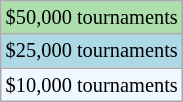<table class="wikitable" style="font-size:85%">
<tr style="background:#addfad;">
<td>$50,000 tournaments</td>
</tr>
<tr style="background:lightblue;">
<td>$25,000 tournaments</td>
</tr>
<tr style="background:#f0f8ff;">
<td>$10,000 tournaments</td>
</tr>
</table>
